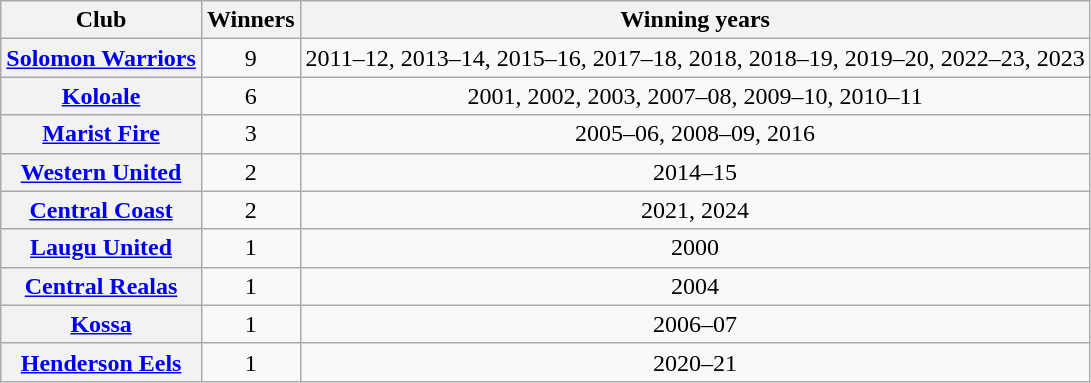<table class="wikitable plainrowheaders sortable">
<tr>
<th scope="col">Club</th>
<th scope="col">Winners</th>
<th scope="col" class="unsortable">Winning years</th>
</tr>
<tr>
<th scope="row"><a href='#'>Solomon Warriors</a></th>
<td align="center">9</td>
<td align="center">2011–12, 2013–14, 2015–16, 2017–18, 2018, 2018–19, 2019–20, 2022–23, 2023</td>
</tr>
<tr>
<th scope="row"><a href='#'>Koloale</a></th>
<td align="center">6</td>
<td align="center">2001, 2002, 2003, 2007–08, 2009–10, 2010–11</td>
</tr>
<tr>
<th scope="row"><a href='#'>Marist Fire</a></th>
<td align="center">3</td>
<td align="center">2005–06, 2008–09, 2016</td>
</tr>
<tr>
<th scope="row"><a href='#'>Western United</a></th>
<td align="center">2</td>
<td align="center">2014–15</td>
</tr>
<tr>
<th scope="row"><a href='#'>Central Coast</a></th>
<td align="center">2</td>
<td align="center">2021, 2024</td>
</tr>
<tr>
<th scope="row"><a href='#'>Laugu United</a></th>
<td align="center">1</td>
<td align="center">2000</td>
</tr>
<tr>
<th scope="row"><a href='#'>Central Realas</a></th>
<td align="center">1</td>
<td align="center">2004</td>
</tr>
<tr>
<th scope="row"><a href='#'>Kossa</a></th>
<td align="center">1</td>
<td align="center">2006–07</td>
</tr>
<tr>
<th scope="row"><a href='#'>Henderson Eels</a></th>
<td align="center">1</td>
<td align="center">2020–21</td>
</tr>
</table>
